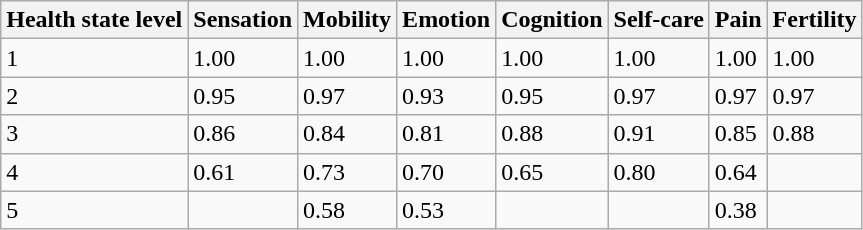<table class="wikitable">
<tr>
<th>Health state level</th>
<th>Sensation</th>
<th>Mobility</th>
<th>Emotion</th>
<th>Cognition</th>
<th>Self-care</th>
<th>Pain</th>
<th>Fertility</th>
</tr>
<tr>
<td>1</td>
<td>1.00</td>
<td>1.00</td>
<td>1.00</td>
<td>1.00</td>
<td>1.00</td>
<td>1.00</td>
<td>1.00</td>
</tr>
<tr>
<td>2</td>
<td>0.95</td>
<td>0.97</td>
<td>0.93</td>
<td>0.95</td>
<td>0.97</td>
<td>0.97</td>
<td>0.97</td>
</tr>
<tr>
<td>3</td>
<td>0.86</td>
<td>0.84</td>
<td>0.81</td>
<td>0.88</td>
<td>0.91</td>
<td>0.85</td>
<td>0.88</td>
</tr>
<tr>
<td>4</td>
<td>0.61</td>
<td>0.73</td>
<td>0.70</td>
<td>0.65</td>
<td>0.80</td>
<td>0.64</td>
<td></td>
</tr>
<tr>
<td>5</td>
<td></td>
<td>0.58</td>
<td>0.53</td>
<td></td>
<td></td>
<td>0.38</td>
<td></td>
</tr>
</table>
